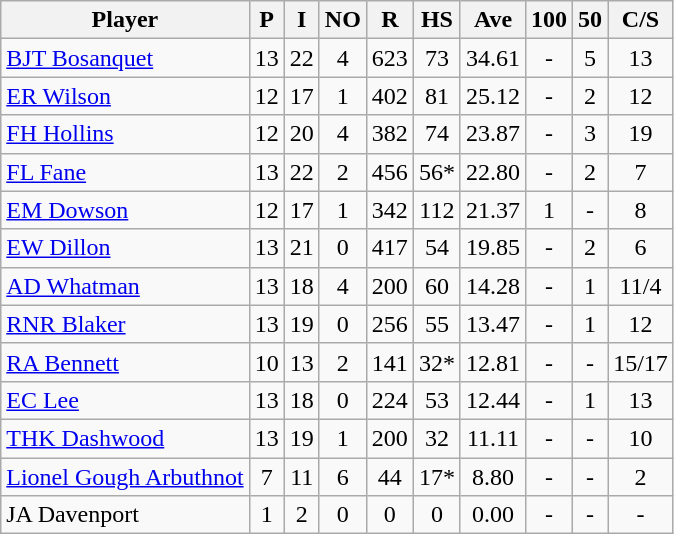<table class="wikitable" style="text-align: center;">
<tr>
<th align=left>Player</th>
<th>P</th>
<th>I</th>
<th>NO</th>
<th>R</th>
<th>HS</th>
<th>Ave</th>
<th>100</th>
<th>50</th>
<th>C/S</th>
</tr>
<tr>
<td align=left><a href='#'>BJT Bosanquet</a></td>
<td>13</td>
<td>22</td>
<td>4</td>
<td>623</td>
<td>73</td>
<td>34.61</td>
<td>-</td>
<td>5</td>
<td>13</td>
</tr>
<tr>
<td align=left><a href='#'>ER Wilson</a></td>
<td>12</td>
<td>17</td>
<td>1</td>
<td>402</td>
<td>81</td>
<td>25.12</td>
<td>-</td>
<td>2</td>
<td>12</td>
</tr>
<tr>
<td align=left><a href='#'>FH Hollins</a></td>
<td>12</td>
<td>20</td>
<td>4</td>
<td>382</td>
<td>74</td>
<td>23.87</td>
<td>-</td>
<td>3</td>
<td>19</td>
</tr>
<tr>
<td align=left><a href='#'>FL Fane</a></td>
<td>13</td>
<td>22</td>
<td>2</td>
<td>456</td>
<td>56*</td>
<td>22.80</td>
<td>-</td>
<td>2</td>
<td>7</td>
</tr>
<tr>
<td align=left><a href='#'>EM Dowson</a></td>
<td>12</td>
<td>17</td>
<td>1</td>
<td>342</td>
<td>112</td>
<td>21.37</td>
<td>1</td>
<td>-</td>
<td>8</td>
</tr>
<tr>
<td align=left><a href='#'>EW Dillon</a></td>
<td>13</td>
<td>21</td>
<td>0</td>
<td>417</td>
<td>54</td>
<td>19.85</td>
<td>-</td>
<td>2</td>
<td>6</td>
</tr>
<tr>
<td align=left><a href='#'>AD Whatman</a></td>
<td>13</td>
<td>18</td>
<td>4</td>
<td>200</td>
<td>60</td>
<td>14.28</td>
<td>-</td>
<td>1</td>
<td>11/4</td>
</tr>
<tr>
<td align=left><a href='#'>RNR Blaker</a></td>
<td>13</td>
<td>19</td>
<td>0</td>
<td>256</td>
<td>55</td>
<td>13.47</td>
<td>-</td>
<td>1</td>
<td>12</td>
</tr>
<tr>
<td align=left><a href='#'>RA Bennett</a></td>
<td>10</td>
<td>13</td>
<td>2</td>
<td>141</td>
<td>32*</td>
<td>12.81</td>
<td>-</td>
<td>-</td>
<td>15/17</td>
</tr>
<tr>
<td align=left><a href='#'>EC Lee</a></td>
<td>13</td>
<td>18</td>
<td>0</td>
<td>224</td>
<td>53</td>
<td>12.44</td>
<td>-</td>
<td>1</td>
<td>13</td>
</tr>
<tr>
<td align=left><a href='#'>THK Dashwood</a></td>
<td>13</td>
<td>19</td>
<td>1</td>
<td>200</td>
<td>32</td>
<td>11.11</td>
<td>-</td>
<td>-</td>
<td>10</td>
</tr>
<tr>
<td align=left><a href='#'>Lionel Gough Arbuthnot</a></td>
<td>7</td>
<td>11</td>
<td>6</td>
<td>44</td>
<td>17*</td>
<td>8.80</td>
<td>-</td>
<td>-</td>
<td>2</td>
</tr>
<tr>
<td align=left>JA Davenport</td>
<td>1</td>
<td>2</td>
<td>0</td>
<td>0</td>
<td>0</td>
<td>0.00</td>
<td>-</td>
<td>-</td>
<td>-</td>
</tr>
</table>
